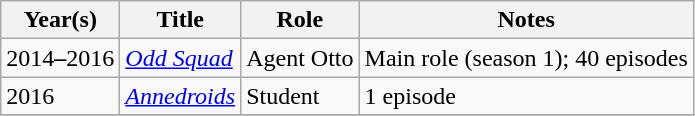<table class="wikitable sortable">
<tr>
<th>Year(s)</th>
<th>Title</th>
<th>Role</th>
<th>Notes</th>
</tr>
<tr>
<td>2014<strong>–</strong>2016</td>
<td><em><a href='#'>Odd Squad</a></em></td>
<td>Agent Otto</td>
<td>Main role (season 1); 40 episodes</td>
</tr>
<tr>
<td>2016</td>
<td><em><a href='#'>Annedroids</a></em></td>
<td>Student</td>
<td>1 episode</td>
</tr>
<tr>
</tr>
</table>
